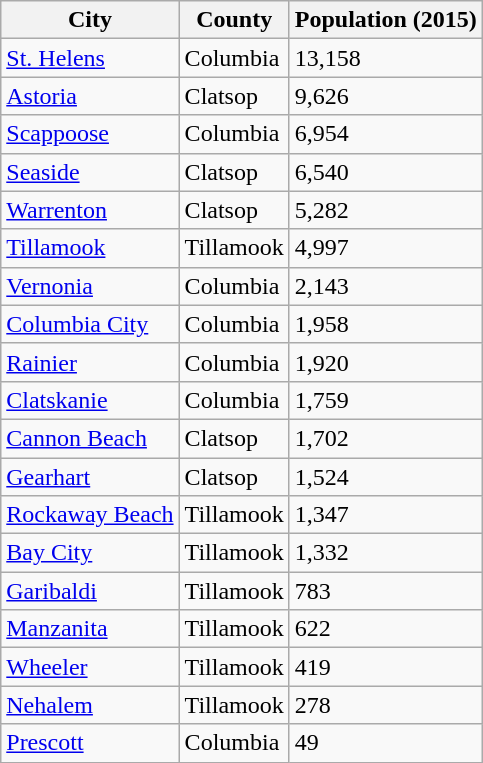<table class="wikitable">
<tr>
<th>City</th>
<th>County</th>
<th>Population (2015)</th>
</tr>
<tr>
<td><a href='#'>St. Helens</a></td>
<td>Columbia</td>
<td>13,158</td>
</tr>
<tr>
<td><a href='#'>Astoria</a></td>
<td>Clatsop</td>
<td>9,626</td>
</tr>
<tr>
<td><a href='#'>Scappoose</a></td>
<td>Columbia</td>
<td>6,954</td>
</tr>
<tr>
<td><a href='#'>Seaside</a></td>
<td>Clatsop</td>
<td>6,540</td>
</tr>
<tr>
<td><a href='#'>Warrenton</a></td>
<td>Clatsop</td>
<td>5,282</td>
</tr>
<tr>
<td><a href='#'>Tillamook</a></td>
<td>Tillamook</td>
<td>4,997</td>
</tr>
<tr>
<td><a href='#'>Vernonia</a></td>
<td>Columbia</td>
<td>2,143</td>
</tr>
<tr>
<td><a href='#'>Columbia City</a></td>
<td>Columbia</td>
<td>1,958</td>
</tr>
<tr>
<td><a href='#'>Rainier</a></td>
<td>Columbia</td>
<td>1,920</td>
</tr>
<tr>
<td><a href='#'>Clatskanie</a></td>
<td>Columbia</td>
<td>1,759</td>
</tr>
<tr>
<td><a href='#'>Cannon Beach</a></td>
<td>Clatsop</td>
<td>1,702</td>
</tr>
<tr>
<td><a href='#'>Gearhart</a></td>
<td>Clatsop</td>
<td>1,524</td>
</tr>
<tr>
<td><a href='#'>Rockaway Beach</a></td>
<td>Tillamook</td>
<td>1,347</td>
</tr>
<tr>
<td><a href='#'>Bay City</a></td>
<td>Tillamook</td>
<td>1,332</td>
</tr>
<tr>
<td><a href='#'>Garibaldi</a></td>
<td>Tillamook</td>
<td>783</td>
</tr>
<tr>
<td><a href='#'>Manzanita</a></td>
<td>Tillamook</td>
<td>622</td>
</tr>
<tr>
<td><a href='#'>Wheeler</a></td>
<td>Tillamook</td>
<td>419</td>
</tr>
<tr>
<td><a href='#'>Nehalem</a></td>
<td>Tillamook</td>
<td>278</td>
</tr>
<tr>
<td><a href='#'>Prescott</a></td>
<td>Columbia</td>
<td>49</td>
</tr>
</table>
